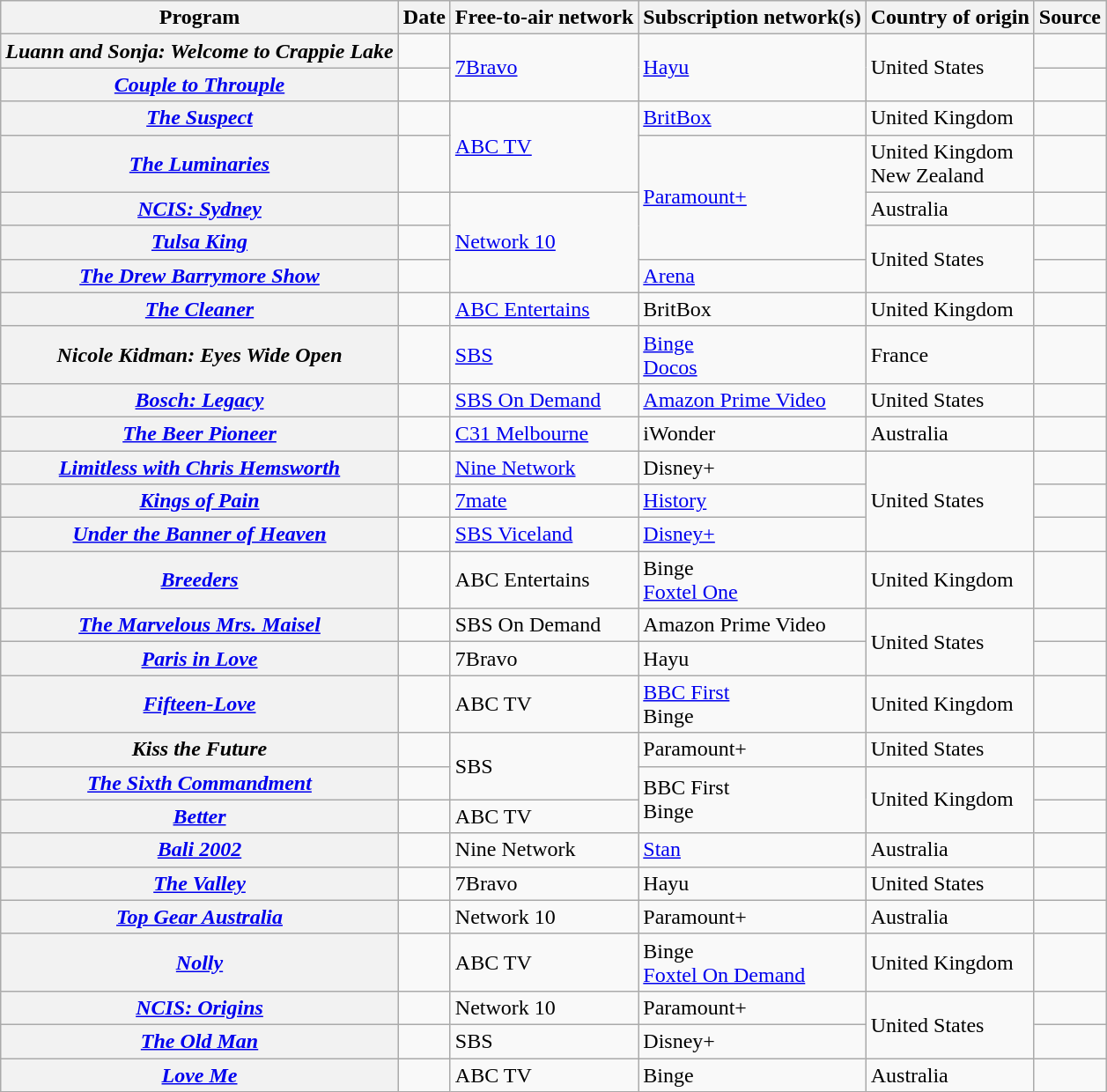<table class="wikitable plainrowheaders sortable" style="text-align:left">
<tr>
<th scope="col">Program</th>
<th scope="col">Date</th>
<th scope="col">Free-to-air network</th>
<th scope="col">Subscription network(s)</th>
<th scope="col">Country of origin</th>
<th scope="col" class="unsortable">Source</th>
</tr>
<tr>
<th scope="row"><em>Luann and Sonja: Welcome to Crappie Lake</em></th>
<td></td>
<td rowspan=2><a href='#'>7Bravo</a></td>
<td rowspan=2><a href='#'>Hayu</a></td>
<td rowspan=2>United States</td>
<td></td>
</tr>
<tr>
<th scope="row"><em><a href='#'>Couple to Throuple</a></em></th>
<td></td>
<td></td>
</tr>
<tr>
<th scope="row"><em><a href='#'>The Suspect</a></em></th>
<td></td>
<td rowspan=2><a href='#'>ABC TV</a></td>
<td><a href='#'>BritBox</a></td>
<td>United Kingdom</td>
<td></td>
</tr>
<tr>
<th scope="row"><em><a href='#'>The Luminaries</a></em></th>
<td></td>
<td rowspan=3><a href='#'>Paramount+</a></td>
<td>United Kingdom<br>New Zealand</td>
<td></td>
</tr>
<tr>
<th scope="row"><em><a href='#'>NCIS: Sydney</a></em></th>
<td></td>
<td rowspan=3><a href='#'>Network 10</a></td>
<td>Australia</td>
<td></td>
</tr>
<tr>
<th scope="row"><em><a href='#'>Tulsa King</a></em></th>
<td></td>
<td rowspan=2>United States</td>
<td></td>
</tr>
<tr>
<th scope="row"><em><a href='#'>The Drew Barrymore Show</a></em></th>
<td></td>
<td><a href='#'>Arena</a></td>
<td></td>
</tr>
<tr>
<th scope="row"><em><a href='#'>The Cleaner</a></em></th>
<td></td>
<td><a href='#'>ABC Entertains</a></td>
<td>BritBox</td>
<td>United Kingdom</td>
<td></td>
</tr>
<tr>
<th scope="row"><em>Nicole Kidman: Eyes Wide Open</em></th>
<td></td>
<td><a href='#'>SBS</a></td>
<td><a href='#'>Binge</a><br><a href='#'>Docos</a></td>
<td>France</td>
<td></td>
</tr>
<tr>
<th scope="row"><em><a href='#'>Bosch: Legacy</a></em></th>
<td></td>
<td><a href='#'>SBS On Demand</a></td>
<td><a href='#'>Amazon Prime Video</a></td>
<td>United States</td>
<td></td>
</tr>
<tr>
<th scope="row"><em><a href='#'>The Beer Pioneer</a></em></th>
<td></td>
<td><a href='#'>C31 Melbourne</a></td>
<td>iWonder</td>
<td>Australia</td>
<td></td>
</tr>
<tr>
<th scope="row"><em><a href='#'>Limitless with Chris Hemsworth</a></em></th>
<td></td>
<td><a href='#'>Nine Network</a></td>
<td>Disney+</td>
<td rowspan=3>United States</td>
<td></td>
</tr>
<tr>
<th scope="row"><em><a href='#'>Kings of Pain</a></em></th>
<td></td>
<td><a href='#'>7mate</a></td>
<td><a href='#'>History</a></td>
<td></td>
</tr>
<tr>
<th scope="row"><em><a href='#'>Under the Banner of Heaven</a></em></th>
<td></td>
<td><a href='#'>SBS Viceland</a></td>
<td><a href='#'>Disney+</a></td>
<td></td>
</tr>
<tr>
<th scope="row"><em><a href='#'>Breeders</a></em></th>
<td></td>
<td>ABC Entertains</td>
<td>Binge<br><a href='#'>Foxtel One</a></td>
<td>United Kingdom</td>
<td></td>
</tr>
<tr>
<th scope="row"><em><a href='#'>The Marvelous Mrs. Maisel</a></em></th>
<td></td>
<td>SBS On Demand</td>
<td>Amazon Prime Video</td>
<td rowspan=2>United States</td>
<td></td>
</tr>
<tr>
<th scope="row"><em><a href='#'>Paris in Love</a></em></th>
<td></td>
<td>7Bravo</td>
<td>Hayu</td>
<td></td>
</tr>
<tr>
<th scope="row"><em><a href='#'>Fifteen-Love</a></em></th>
<td></td>
<td>ABC TV</td>
<td><a href='#'>BBC First</a><br>Binge</td>
<td>United Kingdom</td>
<td></td>
</tr>
<tr>
<th scope="row"><em>Kiss the Future</em></th>
<td></td>
<td rowspan=2>SBS</td>
<td>Paramount+</td>
<td>United States</td>
<td></td>
</tr>
<tr>
<th scope="row"><em><a href='#'>The Sixth Commandment</a></em></th>
<td></td>
<td rowspan=2>BBC First<br>Binge</td>
<td rowspan=2>United Kingdom</td>
<td></td>
</tr>
<tr>
<th scope="row"><em><a href='#'>Better</a></em></th>
<td></td>
<td>ABC TV</td>
<td></td>
</tr>
<tr>
<th scope="row"><em><a href='#'>Bali 2002</a></em></th>
<td></td>
<td>Nine Network</td>
<td><a href='#'>Stan</a></td>
<td>Australia</td>
<td></td>
</tr>
<tr>
<th scope="row"><em><a href='#'>The Valley</a></em></th>
<td></td>
<td>7Bravo</td>
<td>Hayu</td>
<td>United States</td>
<td></td>
</tr>
<tr>
<th scope="row"><em><a href='#'>Top Gear Australia</a></em></th>
<td></td>
<td>Network 10</td>
<td>Paramount+</td>
<td>Australia</td>
<td></td>
</tr>
<tr>
<th scope="row"><em><a href='#'>Nolly</a></em></th>
<td></td>
<td>ABC TV</td>
<td>Binge<br><a href='#'>Foxtel On Demand</a></td>
<td>United Kingdom</td>
<td></td>
</tr>
<tr>
<th scope="row"><em><a href='#'>NCIS: Origins</a></em></th>
<td></td>
<td>Network 10</td>
<td>Paramount+</td>
<td rowspan=2>United States</td>
<td></td>
</tr>
<tr>
<th scope="row"><em><a href='#'>The Old Man</a></em></th>
<td></td>
<td>SBS</td>
<td>Disney+</td>
<td></td>
</tr>
<tr>
<th scope="row"><em><a href='#'>Love Me</a></em></th>
<td></td>
<td>ABC TV</td>
<td>Binge</td>
<td>Australia</td>
<td></td>
</tr>
</table>
